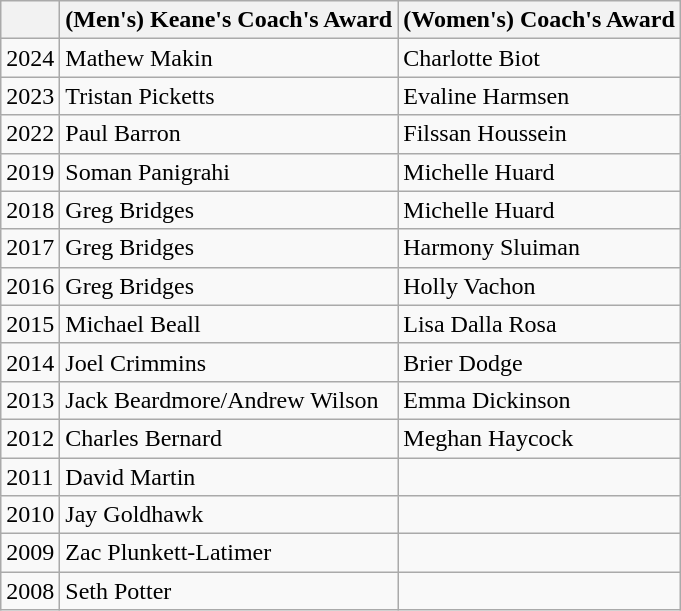<table class="wikitable">
<tr>
<th></th>
<th><strong>(Men's) Keane's Coach's Award</strong></th>
<th><strong>(Women's) Coach's Award</strong></th>
</tr>
<tr>
<td>2024</td>
<td>Mathew Makin</td>
<td>Charlotte Biot</td>
</tr>
<tr>
<td>2023</td>
<td>Tristan Picketts</td>
<td>Evaline Harmsen</td>
</tr>
<tr>
<td>2022</td>
<td>Paul Barron</td>
<td>Filssan Houssein</td>
</tr>
<tr>
<td>2019</td>
<td>Soman Panigrahi</td>
<td>Michelle Huard</td>
</tr>
<tr>
<td>2018</td>
<td>Greg Bridges</td>
<td>Michelle Huard</td>
</tr>
<tr>
<td>2017</td>
<td>Greg Bridges</td>
<td>Harmony Sluiman</td>
</tr>
<tr>
<td>2016</td>
<td>Greg Bridges</td>
<td>Holly Vachon</td>
</tr>
<tr>
<td>2015</td>
<td>Michael Beall</td>
<td>Lisa Dalla Rosa</td>
</tr>
<tr>
<td>2014</td>
<td>Joel Crimmins</td>
<td>Brier Dodge</td>
</tr>
<tr>
<td>2013</td>
<td>Jack Beardmore/Andrew Wilson</td>
<td>Emma Dickinson</td>
</tr>
<tr>
<td>2012</td>
<td>Charles Bernard</td>
<td>Meghan Haycock</td>
</tr>
<tr>
<td>2011</td>
<td>David Martin</td>
<td></td>
</tr>
<tr>
<td>2010</td>
<td>Jay Goldhawk</td>
<td></td>
</tr>
<tr>
<td>2009</td>
<td>Zac Plunkett-Latimer</td>
<td></td>
</tr>
<tr>
<td>2008</td>
<td>Seth Potter</td>
<td></td>
</tr>
</table>
